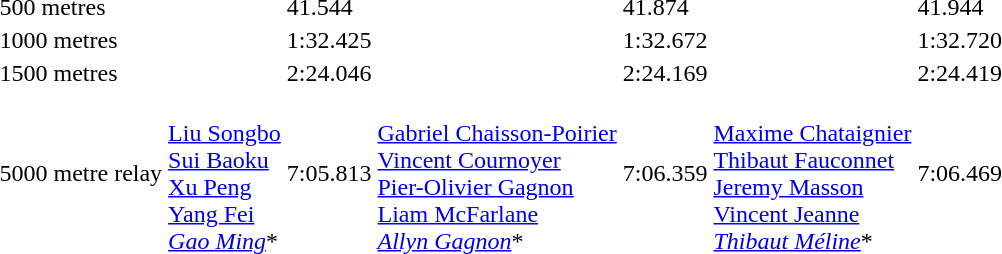<table>
<tr>
<td>500 metres<br></td>
<td></td>
<td>41.544</td>
<td></td>
<td>41.874</td>
<td></td>
<td>41.944</td>
</tr>
<tr>
<td>1000 metres<br></td>
<td></td>
<td>1:32.425</td>
<td></td>
<td>1:32.672</td>
<td></td>
<td>1:32.720</td>
</tr>
<tr>
<td>1500 metres <br></td>
<td></td>
<td>2:24.046</td>
<td></td>
<td>2:24.169</td>
<td></td>
<td>2:24.419</td>
</tr>
<tr>
<td>5000 metre relay<br></td>
<td><br><a href='#'>Liu Songbo</a><br><a href='#'>Sui Baoku</a><br><a href='#'>Xu Peng</a><br><a href='#'>Yang Fei</a><br><em><a href='#'>Gao Ming</a></em>*</td>
<td>7:05.813</td>
<td><br><a href='#'>Gabriel Chaisson-Poirier</a><br><a href='#'>Vincent Cournoyer</a><br><a href='#'>Pier-Olivier Gagnon</a><br><a href='#'>Liam McFarlane</a><br><em><a href='#'>Allyn Gagnon</a></em>*</td>
<td>7:06.359</td>
<td><br><a href='#'>Maxime Chataignier</a><br><a href='#'>Thibaut Fauconnet</a><br><a href='#'>Jeremy Masson</a><br><a href='#'>Vincent Jeanne</a><br><em><a href='#'>Thibaut Méline</a></em>*</td>
<td>7:06.469</td>
</tr>
</table>
